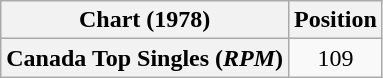<table class="wikitable plainrowheaders" style="text-align:center">
<tr>
<th>Chart (1978)</th>
<th>Position</th>
</tr>
<tr>
<th scope="row">Canada Top Singles (<em>RPM</em>)</th>
<td>109</td>
</tr>
</table>
